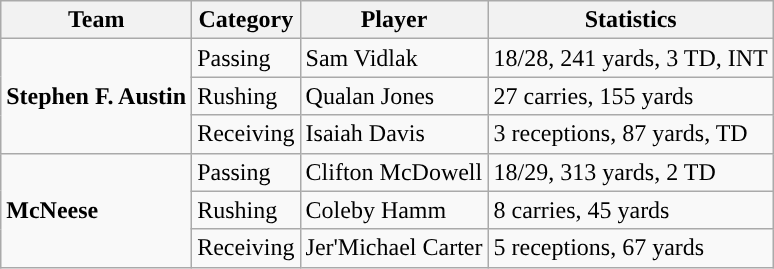<table class="wikitable" style="float: right;">
<tr>
<th>Team</th>
<th>Category</th>
<th>Player</th>
<th>Statistics</th>
</tr>
<tr>
<td rowspan=3><strong>Stephen F. Austin</strong></td>
<td>Passing</td>
<td>Sam Vidlak</td>
<td>18/28, 241 yards, 3 TD, INT</td>
</tr>
<tr>
<td>Rushing</td>
<td>Qualan Jones</td>
<td>27 carries, 155 yards</td>
</tr>
<tr>
<td>Receiving</td>
<td>Isaiah Davis</td>
<td>3 receptions, 87 yards, TD</td>
</tr>
<tr>
<td rowspan=3><strong>McNeese</strong></td>
<td>Passing</td>
<td>Clifton McDowell</td>
<td>18/29, 313 yards, 2 TD</td>
</tr>
<tr>
<td>Rushing</td>
<td>Coleby Hamm</td>
<td>8 carries, 45 yards</td>
</tr>
<tr>
<td>Receiving</td>
<td>Jer'Michael Carter</td>
<td>5 receptions, 67 yards</td>
</tr>
</table>
